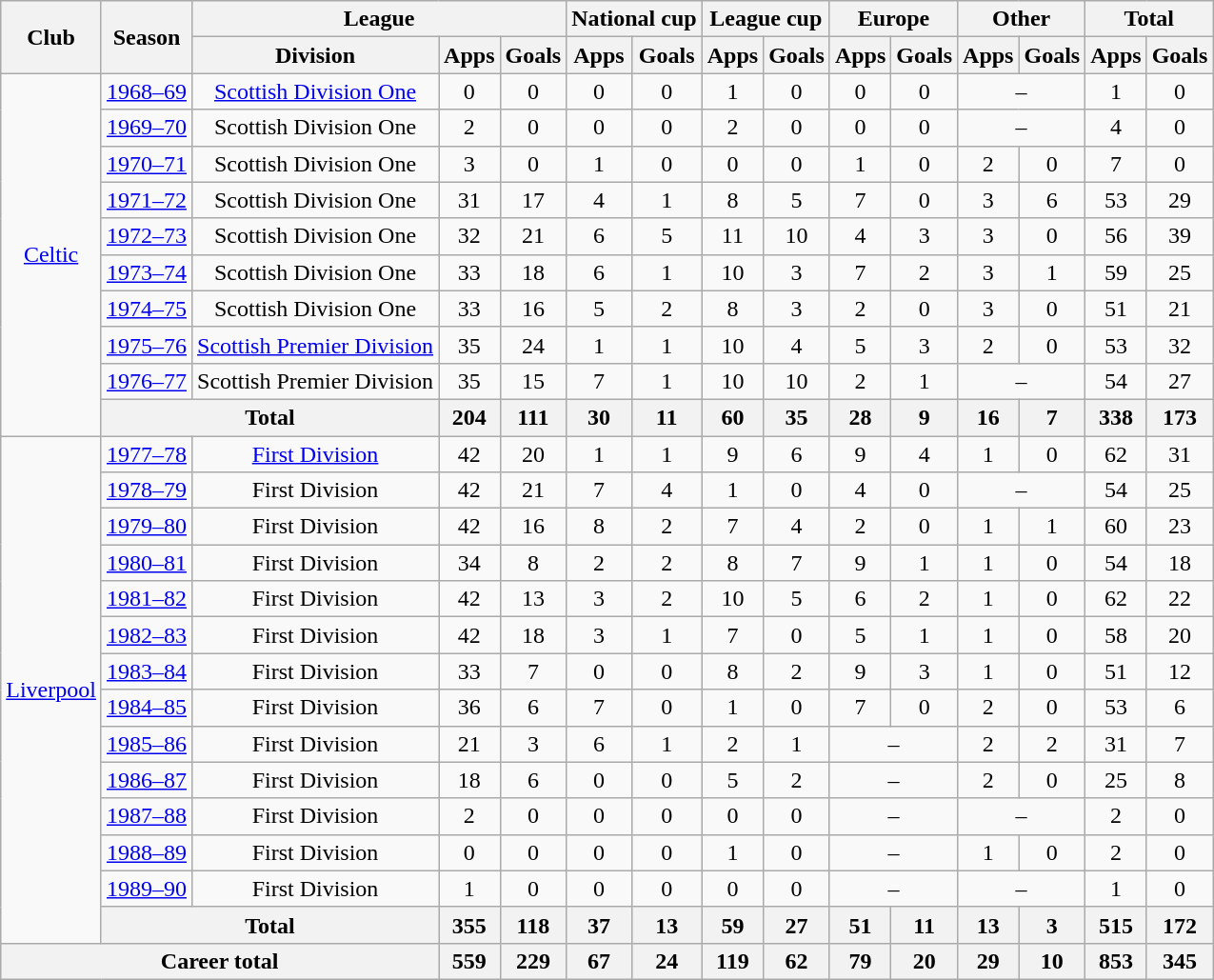<table class=wikitable style="text-align: center;">
<tr>
<th rowspan="2">Club</th>
<th rowspan="2">Season</th>
<th colspan="3">League</th>
<th colspan="2">National cup</th>
<th colspan="2">League cup</th>
<th colspan="2">Europe</th>
<th colspan="2">Other</th>
<th colspan="2">Total</th>
</tr>
<tr>
<th>Division</th>
<th>Apps</th>
<th>Goals</th>
<th>Apps</th>
<th>Goals</th>
<th>Apps</th>
<th>Goals</th>
<th>Apps</th>
<th>Goals</th>
<th>Apps</th>
<th>Goals</th>
<th>Apps</th>
<th>Goals</th>
</tr>
<tr>
<td rowspan="10"><a href='#'>Celtic</a></td>
<td><a href='#'>1968–69</a></td>
<td><a href='#'>Scottish Division One</a></td>
<td>0</td>
<td>0</td>
<td>0</td>
<td>0</td>
<td>1</td>
<td>0</td>
<td>0</td>
<td>0</td>
<td colspan="2">–</td>
<td>1</td>
<td>0</td>
</tr>
<tr>
<td><a href='#'>1969–70</a></td>
<td>Scottish Division One</td>
<td>2</td>
<td>0</td>
<td>0</td>
<td>0</td>
<td>2</td>
<td>0</td>
<td>0</td>
<td>0</td>
<td colspan="2">–</td>
<td>4</td>
<td>0</td>
</tr>
<tr>
<td><a href='#'>1970–71</a></td>
<td>Scottish Division One</td>
<td>3</td>
<td>0</td>
<td>1</td>
<td>0</td>
<td>0</td>
<td>0</td>
<td>1</td>
<td>0</td>
<td>2</td>
<td>0</td>
<td>7</td>
<td>0</td>
</tr>
<tr>
<td><a href='#'>1971–72</a></td>
<td>Scottish Division One</td>
<td>31</td>
<td>17</td>
<td>4</td>
<td>1</td>
<td>8</td>
<td>5</td>
<td>7</td>
<td>0</td>
<td>3</td>
<td>6</td>
<td>53</td>
<td>29</td>
</tr>
<tr>
<td><a href='#'>1972–73</a></td>
<td>Scottish Division One</td>
<td>32</td>
<td>21</td>
<td>6</td>
<td>5</td>
<td>11</td>
<td>10</td>
<td>4</td>
<td>3</td>
<td>3</td>
<td>0</td>
<td>56</td>
<td>39</td>
</tr>
<tr>
<td><a href='#'>1973–74</a></td>
<td>Scottish Division One</td>
<td>33</td>
<td>18</td>
<td>6</td>
<td>1</td>
<td>10</td>
<td>3</td>
<td>7</td>
<td>2</td>
<td>3</td>
<td>1</td>
<td>59</td>
<td>25</td>
</tr>
<tr>
<td><a href='#'>1974–75</a></td>
<td>Scottish Division One</td>
<td>33</td>
<td>16</td>
<td>5</td>
<td>2</td>
<td>8</td>
<td>3</td>
<td>2</td>
<td>0</td>
<td>3</td>
<td>0</td>
<td>51</td>
<td>21</td>
</tr>
<tr>
<td><a href='#'>1975–76</a></td>
<td><a href='#'>Scottish Premier Division</a></td>
<td>35</td>
<td>24</td>
<td>1</td>
<td>1</td>
<td>10</td>
<td>4</td>
<td>5</td>
<td>3</td>
<td>2</td>
<td>0</td>
<td>53</td>
<td>32</td>
</tr>
<tr>
<td><a href='#'>1976–77</a></td>
<td>Scottish Premier Division</td>
<td>35</td>
<td>15</td>
<td>7</td>
<td>1</td>
<td>10</td>
<td>10</td>
<td>2</td>
<td>1</td>
<td colspan="2">–</td>
<td>54</td>
<td>27</td>
</tr>
<tr>
<th colspan="2">Total</th>
<th>204</th>
<th>111</th>
<th>30</th>
<th>11</th>
<th>60</th>
<th>35</th>
<th>28</th>
<th>9</th>
<th>16</th>
<th>7</th>
<th>338</th>
<th>173</th>
</tr>
<tr>
<td rowspan="14"><a href='#'>Liverpool</a></td>
<td><a href='#'>1977–78</a></td>
<td><a href='#'>First Division</a></td>
<td>42</td>
<td>20</td>
<td>1</td>
<td>1</td>
<td>9</td>
<td>6</td>
<td>9</td>
<td>4</td>
<td>1</td>
<td>0</td>
<td>62</td>
<td>31</td>
</tr>
<tr>
<td><a href='#'>1978–79</a></td>
<td>First Division</td>
<td>42</td>
<td>21</td>
<td>7</td>
<td>4</td>
<td>1</td>
<td>0</td>
<td>4</td>
<td>0</td>
<td colspan="2">–</td>
<td>54</td>
<td>25</td>
</tr>
<tr>
<td><a href='#'>1979–80</a></td>
<td>First Division</td>
<td>42</td>
<td>16</td>
<td>8</td>
<td>2</td>
<td>7</td>
<td>4</td>
<td>2</td>
<td>0</td>
<td>1</td>
<td>1</td>
<td>60</td>
<td>23</td>
</tr>
<tr>
<td><a href='#'>1980–81</a></td>
<td>First Division</td>
<td>34</td>
<td>8</td>
<td>2</td>
<td>2</td>
<td>8</td>
<td>7</td>
<td>9</td>
<td>1</td>
<td>1</td>
<td>0</td>
<td>54</td>
<td>18</td>
</tr>
<tr>
<td><a href='#'>1981–82</a></td>
<td>First Division</td>
<td>42</td>
<td>13</td>
<td>3</td>
<td>2</td>
<td>10</td>
<td>5</td>
<td>6</td>
<td>2</td>
<td>1</td>
<td>0</td>
<td>62</td>
<td>22</td>
</tr>
<tr>
<td><a href='#'>1982–83</a></td>
<td>First Division</td>
<td>42</td>
<td>18</td>
<td>3</td>
<td>1</td>
<td>7</td>
<td>0</td>
<td>5</td>
<td>1</td>
<td>1</td>
<td>0</td>
<td>58</td>
<td>20</td>
</tr>
<tr>
<td><a href='#'>1983–84</a></td>
<td>First Division</td>
<td>33</td>
<td>7</td>
<td>0</td>
<td>0</td>
<td>8</td>
<td>2</td>
<td>9</td>
<td>3</td>
<td>1</td>
<td>0</td>
<td>51</td>
<td>12</td>
</tr>
<tr>
<td><a href='#'>1984–85</a></td>
<td>First Division</td>
<td>36</td>
<td>6</td>
<td>7</td>
<td>0</td>
<td>1</td>
<td>0</td>
<td>7</td>
<td>0</td>
<td>2</td>
<td>0</td>
<td>53</td>
<td>6</td>
</tr>
<tr>
<td><a href='#'>1985–86</a></td>
<td>First Division</td>
<td>21</td>
<td>3</td>
<td>6</td>
<td>1</td>
<td>2</td>
<td>1</td>
<td colspan="2">–</td>
<td>2</td>
<td>2</td>
<td>31</td>
<td>7</td>
</tr>
<tr>
<td><a href='#'>1986–87</a></td>
<td>First Division</td>
<td>18</td>
<td>6</td>
<td>0</td>
<td>0</td>
<td>5</td>
<td>2</td>
<td colspan="2">–</td>
<td>2</td>
<td>0</td>
<td>25</td>
<td>8</td>
</tr>
<tr>
<td><a href='#'>1987–88</a></td>
<td>First Division</td>
<td>2</td>
<td>0</td>
<td>0</td>
<td>0</td>
<td>0</td>
<td>0</td>
<td colspan="2">–</td>
<td colspan="2">–</td>
<td>2</td>
<td>0</td>
</tr>
<tr>
<td><a href='#'>1988–89</a></td>
<td>First Division</td>
<td>0</td>
<td>0</td>
<td>0</td>
<td>0</td>
<td>1</td>
<td>0</td>
<td colspan="2">–</td>
<td>1</td>
<td>0</td>
<td>2</td>
<td>0</td>
</tr>
<tr>
<td><a href='#'>1989–90</a></td>
<td>First Division</td>
<td>1</td>
<td>0</td>
<td>0</td>
<td>0</td>
<td>0</td>
<td>0</td>
<td colspan="2">–</td>
<td colspan="2">–</td>
<td>1</td>
<td>0</td>
</tr>
<tr>
<th colspan="2">Total</th>
<th>355</th>
<th>118</th>
<th>37</th>
<th>13</th>
<th>59</th>
<th>27</th>
<th>51</th>
<th>11</th>
<th>13</th>
<th>3</th>
<th>515</th>
<th>172</th>
</tr>
<tr>
<th colspan="3">Career total</th>
<th>559</th>
<th>229</th>
<th>67</th>
<th>24</th>
<th>119</th>
<th>62</th>
<th>79</th>
<th>20</th>
<th>29</th>
<th>10</th>
<th>853</th>
<th>345</th>
</tr>
</table>
